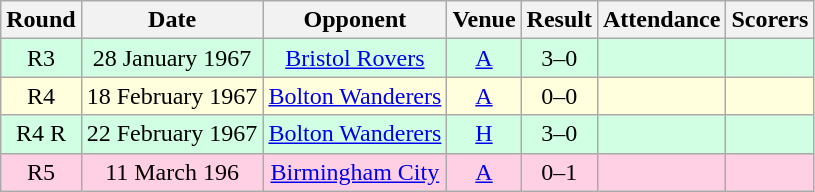<table class="wikitable sortable" style="font-size:100%; text-align:center">
<tr>
<th>Round</th>
<th>Date</th>
<th>Opponent</th>
<th>Venue</th>
<th>Result</th>
<th>Attendance</th>
<th>Scorers</th>
</tr>
<tr style="background-color: #d0ffe3;">
<td>R3</td>
<td>28 January 1967</td>
<td><a href='#'>Bristol Rovers</a></td>
<td><a href='#'>A</a></td>
<td>3–0</td>
<td></td>
<td></td>
</tr>
<tr style="background-color: #ffffdd;">
<td>R4</td>
<td>18 February 1967</td>
<td><a href='#'>Bolton Wanderers</a></td>
<td><a href='#'>A</a></td>
<td>0–0</td>
<td></td>
<td></td>
</tr>
<tr style="background-color: #d0ffe3;">
<td>R4 R</td>
<td>22 February 1967</td>
<td><a href='#'>Bolton Wanderers</a></td>
<td><a href='#'>H</a></td>
<td>3–0</td>
<td></td>
<td></td>
</tr>
<tr style="background-color: #ffd0e3;">
<td>R5</td>
<td>11 March 196</td>
<td><a href='#'>Birmingham City</a></td>
<td><a href='#'>A</a></td>
<td>0–1</td>
<td></td>
<td></td>
</tr>
</table>
